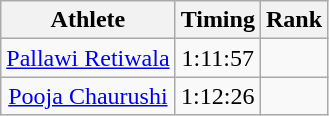<table class="wikitable" style="text-align:center">
<tr>
<th>Athlete</th>
<th>Timing</th>
<th>Rank</th>
</tr>
<tr>
<td><a href='#'>Pallawi Retiwala</a></td>
<td>1:11:57</td>
<td></td>
</tr>
<tr>
<td><a href='#'>Pooja Chaurushi</a></td>
<td>1:12:26</td>
<td></td>
</tr>
</table>
